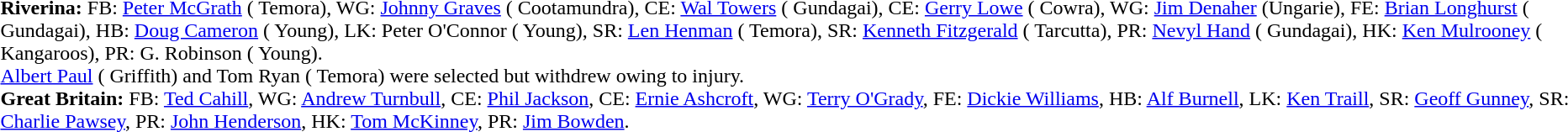<table width="100%" class="mw-collapsible mw-collapsed">
<tr>
<td valign="top" width="50%"><br><strong>Riverina:</strong> FB: <a href='#'>Peter McGrath</a> ( Temora), WG: <a href='#'>Johnny Graves</a> ( Cootamundra), CE: <a href='#'>Wal Towers</a> ( Gundagai), CE: <a href='#'>Gerry Lowe</a> ( Cowra), WG: <a href='#'>Jim Denaher</a> (Ungarie), FE: <a href='#'>Brian Longhurst</a> ( Gundagai), HB: <a href='#'>Doug Cameron</a> ( Young), LK: Peter O'Connor ( Young), SR: <a href='#'>Len Henman</a> ( Temora), SR: <a href='#'>Kenneth Fitzgerald</a> ( Tarcutta), PR: <a href='#'>Nevyl Hand</a> ( Gundagai), HK: <a href='#'>Ken Mulrooney</a> ( Kangaroos), PR: G. Robinson ( Young).<br>
<a href='#'>Albert Paul</a> ( Griffith) and Tom Ryan ( Temora) were selected but withdrew owing to injury.<br>
<strong>Great Britain:</strong> FB: <a href='#'>Ted Cahill</a>, WG: <a href='#'>Andrew Turnbull</a>, CE: <a href='#'>Phil Jackson</a>, CE: <a href='#'>Ernie Ashcroft</a>, WG: <a href='#'>Terry O'Grady</a>, FE: <a href='#'>Dickie Williams</a>, HB: <a href='#'>Alf Burnell</a>, LK: <a href='#'>Ken Traill</a>, SR: <a href='#'>Geoff Gunney</a>, SR: <a href='#'>Charlie Pawsey</a>, PR: <a href='#'>John Henderson</a>, HK: <a href='#'>Tom McKinney</a>, PR: <a href='#'>Jim Bowden</a>.<br></td>
</tr>
</table>
